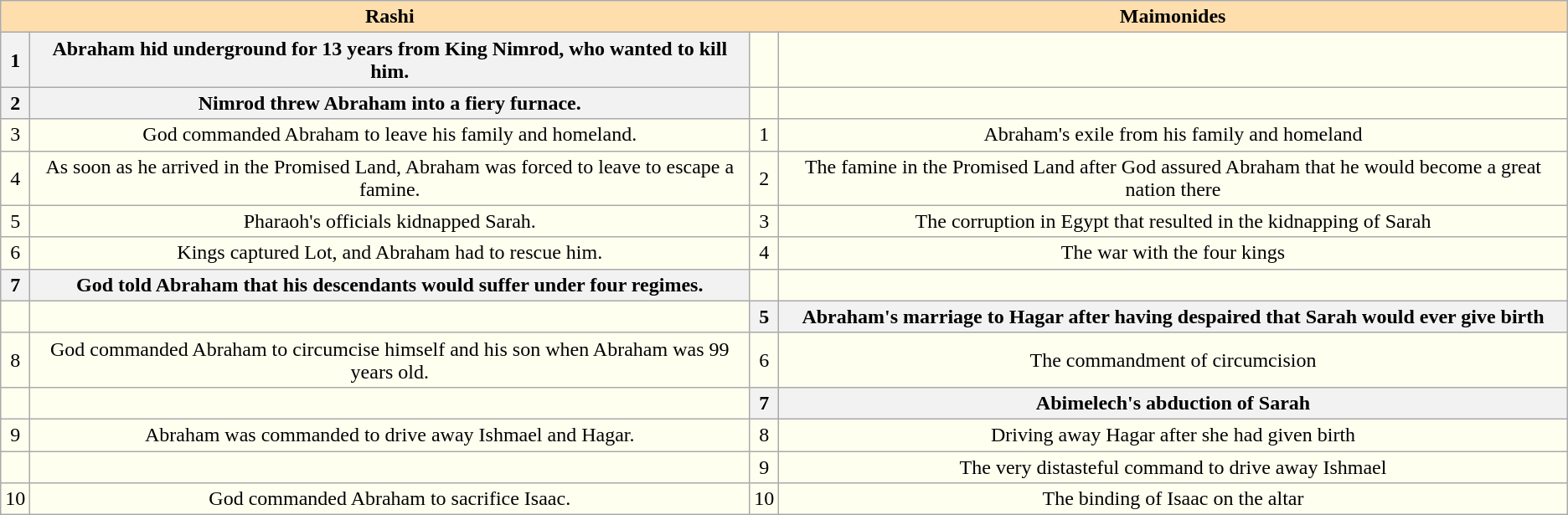<table class="wikitable" style="text-align:center; background:Ivory;">
<tr>
<th style="border:1px white; background:Navajowhite;"></th>
<th style="border:1px white; background:Navajowhite;"><strong>Rashi</strong></th>
<th style="border:1px white; background:Navajowhite;"></th>
<th style="border:1px white; background:Navajowhite;"><strong>Maimonides</strong></th>
</tr>
<tr>
<th>1</th>
<th>Abraham hid underground for 13 years from King Nimrod, who wanted to kill him.</th>
<td></td>
<td></td>
</tr>
<tr>
<th>2</th>
<th>Nimrod threw Abraham into a fiery furnace.</th>
<td></td>
<td></td>
</tr>
<tr>
<td>3</td>
<td>God commanded Abraham to leave his family and homeland.</td>
<td>1</td>
<td>Abraham's exile from his family and homeland</td>
</tr>
<tr>
<td>4</td>
<td>As soon as he arrived in the Promised Land, Abraham was forced to leave to escape a famine.</td>
<td>2</td>
<td>The famine in the Promised Land after God assured Abraham that he would become a great nation there</td>
</tr>
<tr>
<td>5</td>
<td>Pharaoh's officials kidnapped Sarah.</td>
<td>3</td>
<td>The corruption in Egypt that resulted in the kidnapping of Sarah</td>
</tr>
<tr>
<td>6</td>
<td>Kings captured Lot, and Abraham had to rescue him.</td>
<td>4</td>
<td>The war with the four kings</td>
</tr>
<tr>
<th>7</th>
<th>God told Abraham that his descendants would suffer under four regimes.</th>
<td></td>
<td></td>
</tr>
<tr>
<td></td>
<td></td>
<th>5</th>
<th>Abraham's marriage to Hagar after having despaired that Sarah would ever give birth</th>
</tr>
<tr>
<td>8</td>
<td>God commanded Abraham to circumcise himself and his son when Abraham was 99 years old.</td>
<td>6</td>
<td>The commandment of circumcision</td>
</tr>
<tr>
<td></td>
<td></td>
<th>7</th>
<th>Abimelech's abduction of Sarah</th>
</tr>
<tr>
<td>9</td>
<td>Abraham was commanded to drive away Ishmael and Hagar.</td>
<td>8</td>
<td>Driving away Hagar after she had given birth</td>
</tr>
<tr>
<td></td>
<td></td>
<td>9</td>
<td>The very distasteful command to drive away Ishmael</td>
</tr>
<tr>
<td>10</td>
<td>God commanded Abraham to sacrifice Isaac.</td>
<td>10</td>
<td>The binding of Isaac on the altar</td>
</tr>
</table>
